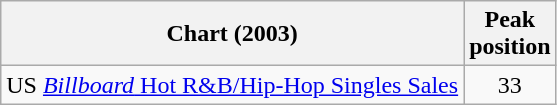<table class="wikitable">
<tr>
<th>Chart (2003)</th>
<th>Peak<br>position</th>
</tr>
<tr>
<td>US <a href='#'><em>Billboard</em> Hot R&B/Hip-Hop Singles Sales</a></td>
<td align="center">33</td>
</tr>
</table>
